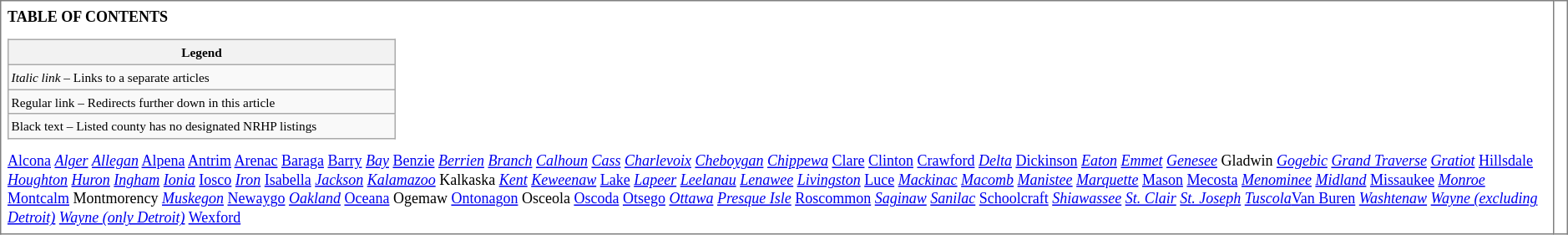<table border="1" cellspacing="0" cellpadding="5" rules="all" style="margin:1em 1em 1em 0; border-collapse:collapse; font-size:75%">
<tr>
<td><strong>TABLE OF CONTENTS</strong><br><table class="wikitable" style="width: 310px; font-size:85%; height: 80px">
<tr>
<th>Legend</th>
</tr>
<tr>
<td><span><em>Italic link</em></span> – Links to a separate articles</td>
</tr>
<tr>
<td><span>Regular link</span> – Redirects further down in this article</td>
</tr>
<tr>
<td>Black text – Listed county has no designated NRHP listings</td>
</tr>
</table>
<a href='#'>Alcona</a> <em><a href='#'>Alger</a></em> <em><a href='#'>Allegan</a></em> <a href='#'>Alpena</a> <a href='#'>Antrim</a> <a href='#'>Arenac</a> <a href='#'>Baraga</a> <a href='#'>Barry</a> <em><a href='#'>Bay</a></em> <a href='#'>Benzie</a> <em><a href='#'>Berrien</a></em> <em><a href='#'>Branch</a></em> <em><a href='#'>Calhoun</a></em> <em><a href='#'>Cass</a></em> <em><a href='#'>Charlevoix</a></em> <em><a href='#'>Cheboygan</a></em> <em><a href='#'>Chippewa</a></em> <a href='#'>Clare</a> <a href='#'>Clinton</a> <a href='#'>Crawford</a> <em><a href='#'>Delta</a></em> <a href='#'>Dickinson</a> <em><a href='#'>Eaton</a></em> <em><a href='#'>Emmet</a></em> <em><a href='#'>Genesee</a></em> Gladwin <em><a href='#'>Gogebic</a></em> <em><a href='#'>Grand Traverse</a></em> <em><a href='#'>Gratiot</a></em> <a href='#'>Hillsdale</a> <em><a href='#'>Houghton</a></em> <em><a href='#'>Huron</a></em> <em><a href='#'>Ingham</a></em> <em><a href='#'>Ionia</a></em> <a href='#'>Iosco</a> <em><a href='#'>Iron</a></em> <a href='#'>Isabella</a> <em><a href='#'>Jackson</a></em> <em><a href='#'>Kalamazoo</a></em> Kalkaska <em><a href='#'>Kent</a></em> <em><a href='#'>Keweenaw</a></em> <a href='#'>Lake</a> <em><a href='#'>Lapeer</a></em> <em><a href='#'>Leelanau</a></em> <em><a href='#'>Lenawee</a></em> <em><a href='#'>Livingston</a></em> <a href='#'>Luce</a> <em><a href='#'>Mackinac</a></em> <em><a href='#'>Macomb</a></em> <em><a href='#'>Manistee</a></em> <em><a href='#'>Marquette</a></em> <a href='#'>Mason</a> <a href='#'>Mecosta</a> <em><a href='#'>Menominee</a></em> <em><a href='#'>Midland</a></em> <a href='#'>Missaukee</a> <em><a href='#'>Monroe</a></em> <a href='#'>Montcalm</a> Montmorency <em><a href='#'>Muskegon</a></em> <a href='#'>Newaygo</a> <em><a href='#'>Oakland</a></em> <a href='#'>Oceana</a> Ogemaw <a href='#'>Ontonagon</a> Osceola <a href='#'>Oscoda</a> <a href='#'>Otsego</a> <em><a href='#'>Ottawa</a></em> <em><a href='#'>Presque Isle</a></em> <a href='#'>Roscommon</a> <em><a href='#'>Saginaw</a></em> <em><a href='#'>Sanilac</a></em> <a href='#'>Schoolcraft</a> <em><a href='#'>Shiawassee</a></em> <em><a href='#'>St. Clair</a></em> <em><a href='#'>St. Joseph</a></em> <em><a href='#'>Tuscola</a></em><a href='#'>Van Buren</a> <em><a href='#'>Washtenaw</a></em> <em><a href='#'>Wayne (excluding Detroit)</a></em> <em><a href='#'>Wayne (only Detroit)</a></em> <a href='#'>Wexford</a></td>
<td></td>
</tr>
</table>
